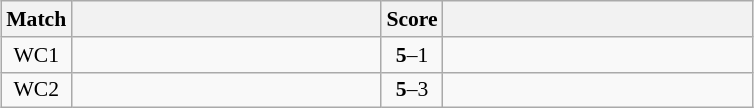<table class="wikitable" style="font-size: 90%; margin: 1em auto 1em auto;">
<tr>
<th>Match</th>
<th width=200></th>
<th>Score</th>
<th width=200></th>
</tr>
<tr>
<td align="center">WC1</td>
<td></td>
<td align="center"><strong>5</strong>–1</td>
<td></td>
</tr>
<tr>
<td align="center">WC2</td>
<td></td>
<td align="center"><strong>5</strong>–3</td>
<td></td>
</tr>
</table>
